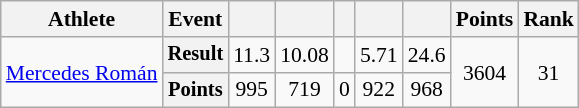<table class=wikitable style=font-size:90%;text-align:center>
<tr>
<th>Athlete</th>
<th>Event</th>
<th></th>
<th></th>
<th></th>
<th></th>
<th></th>
<th>Points</th>
<th>Rank</th>
</tr>
<tr>
<td align=left rowspan=2><a href='#'>Mercedes Román</a></td>
<th style=font-size:95%>Result</th>
<td>11.3</td>
<td>10.08</td>
<td></td>
<td>5.71</td>
<td>24.6</td>
<td rowspan=2>3604</td>
<td rowspan=2>31</td>
</tr>
<tr>
<th style=font-size:95%>Points</th>
<td>995</td>
<td>719</td>
<td>0</td>
<td>922</td>
<td>968</td>
</tr>
</table>
